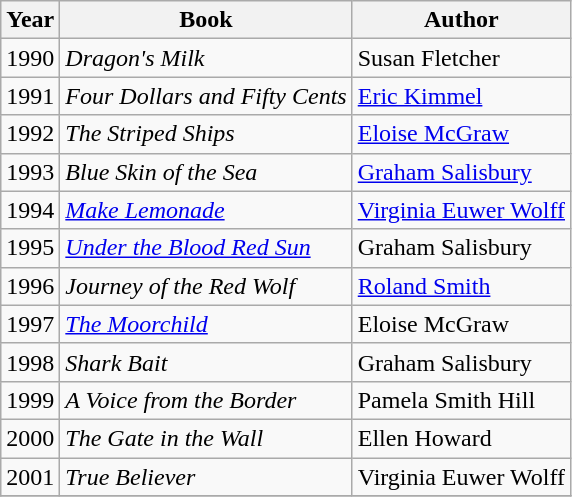<table class="wikitable sortable">
<tr>
<th>Year</th>
<th>Book</th>
<th>Author</th>
</tr>
<tr>
<td>1990</td>
<td><em>Dragon's Milk</em></td>
<td>Susan Fletcher</td>
</tr>
<tr>
<td>1991</td>
<td><em>Four Dollars and Fifty Cents</em></td>
<td><a href='#'>Eric Kimmel</a></td>
</tr>
<tr>
<td>1992</td>
<td><em>The Striped Ships</em></td>
<td><a href='#'>Eloise McGraw</a></td>
</tr>
<tr>
<td>1993</td>
<td><em>Blue Skin of the Sea</em></td>
<td><a href='#'>Graham Salisbury</a></td>
</tr>
<tr>
<td>1994</td>
<td><em><a href='#'>Make Lemonade</a></em></td>
<td><a href='#'>Virginia Euwer Wolff</a></td>
</tr>
<tr>
<td>1995</td>
<td><em><a href='#'>Under the Blood Red Sun</a></em></td>
<td>Graham Salisbury</td>
</tr>
<tr>
<td>1996</td>
<td><em>Journey of the Red Wolf</em></td>
<td><a href='#'>Roland Smith</a></td>
</tr>
<tr>
<td>1997</td>
<td><em><a href='#'>The Moorchild</a></em></td>
<td>Eloise McGraw</td>
</tr>
<tr>
<td>1998</td>
<td><em>Shark Bait</em></td>
<td>Graham Salisbury</td>
</tr>
<tr>
<td>1999</td>
<td><em>A Voice from the Border</em></td>
<td>Pamela Smith Hill</td>
</tr>
<tr>
<td>2000</td>
<td><em>The Gate in the Wall</em></td>
<td>Ellen Howard</td>
</tr>
<tr>
<td>2001</td>
<td><em>True Believer</em></td>
<td>Virginia Euwer Wolff</td>
</tr>
<tr>
</tr>
</table>
